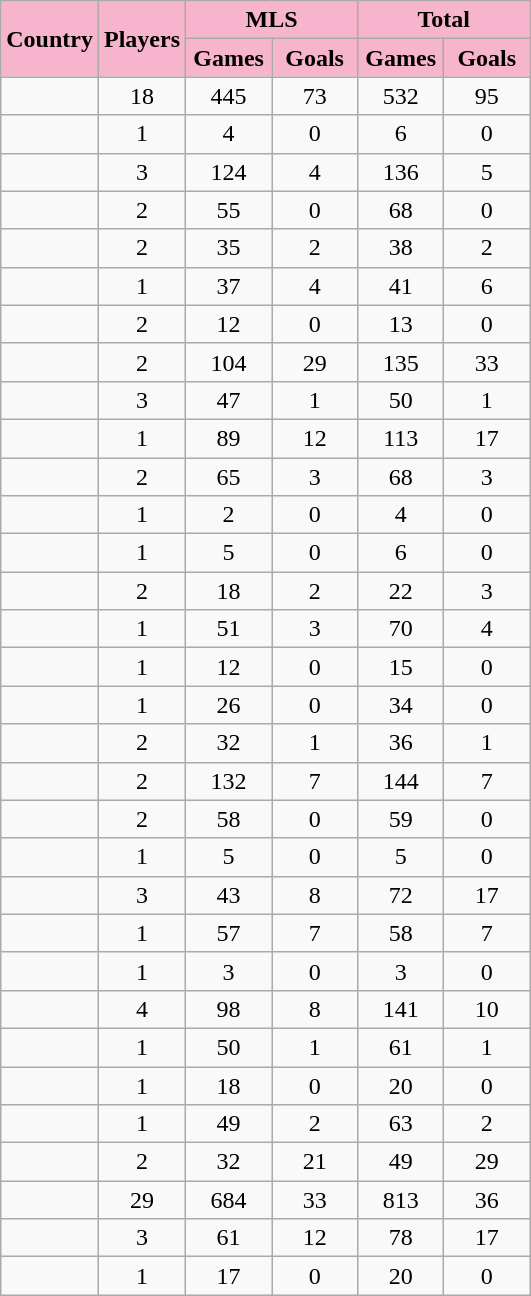<table class="wikitable sortable">
<tr>
<th rowspan=2 style="background-color:#F7B5CD; color:#000000;" scope=col>Country</th>
<th rowspan=2 style="background-color:#F7B5CD; color:#000000;" scope=col>Players</th>
<th colspan=2 style="background-color:#F7B5CD; color:#000000;" scope=col>MLS</th>
<th colspan=2 style="background-color:#F7B5CD; color:#000000;" scope=col>Total</th>
</tr>
<tr>
<th style="background-color:#F7B5CD; color:#000000;" scope=col width=50>Games</th>
<th style="background-color:#F7B5CD; color:#000000;" scope=col width=50>Goals</th>
<th style="background-color:#F7B5CD; color:#000000;" scope=col width=50>Games</th>
<th style="background-color:#F7B5CD; color:#000000;" scope=col width=50>Goals</th>
</tr>
<tr>
<td></td>
<td align=center>18</td>
<td align=center>445</td>
<td align=center>73</td>
<td align=center>532</td>
<td align=center>95</td>
</tr>
<tr>
<td></td>
<td align=center>1</td>
<td align=center>4</td>
<td align=center>0</td>
<td align=center>6</td>
<td align=center>0</td>
</tr>
<tr>
<td></td>
<td align=center>3</td>
<td align=center>124</td>
<td align=center>4</td>
<td align=center>136</td>
<td align=center>5</td>
</tr>
<tr>
<td></td>
<td align=center>2</td>
<td align=center>55</td>
<td align=center>0</td>
<td align=center>68</td>
<td align=center>0</td>
</tr>
<tr>
<td></td>
<td align=center>2</td>
<td align=center>35</td>
<td align=center>2</td>
<td align=center>38</td>
<td align=center>2</td>
</tr>
<tr>
<td></td>
<td align=center>1</td>
<td align=center>37</td>
<td align=center>4</td>
<td align=center>41</td>
<td align=center>6</td>
</tr>
<tr>
<td></td>
<td align=center>2</td>
<td align=center>12</td>
<td align=center>0</td>
<td align=center>13</td>
<td align=center>0</td>
</tr>
<tr>
<td></td>
<td align=center>2</td>
<td align=center>104</td>
<td align=center>29</td>
<td align=center>135</td>
<td align=center>33</td>
</tr>
<tr>
<td></td>
<td align=center>3</td>
<td align=center>47</td>
<td align=center>1</td>
<td align=center>50</td>
<td align=center>1</td>
</tr>
<tr>
<td></td>
<td align=center>1</td>
<td align=center>89</td>
<td align=center>12</td>
<td align=center>113</td>
<td align=center>17</td>
</tr>
<tr>
<td></td>
<td align=center>2</td>
<td align=center>65</td>
<td align=center>3</td>
<td align=center>68</td>
<td align=center>3</td>
</tr>
<tr>
<td></td>
<td align=center>1</td>
<td align=center>2</td>
<td align=center>0</td>
<td align=center>4</td>
<td align=center>0</td>
</tr>
<tr>
<td></td>
<td align=center>1</td>
<td align=center>5</td>
<td align=center>0</td>
<td align=center>6</td>
<td align=center>0</td>
</tr>
<tr>
<td></td>
<td align=center>2</td>
<td align=center>18</td>
<td align=center>2</td>
<td align=center>22</td>
<td align=center>3</td>
</tr>
<tr>
<td></td>
<td align=center>1</td>
<td align=center>51</td>
<td align=center>3</td>
<td align=center>70</td>
<td align=center>4</td>
</tr>
<tr>
<td></td>
<td align=center>1</td>
<td align=center>12</td>
<td align=center>0</td>
<td align=center>15</td>
<td align=center>0</td>
</tr>
<tr>
<td></td>
<td align=center>1</td>
<td align=center>26</td>
<td align=center>0</td>
<td align=center>34</td>
<td align=center>0</td>
</tr>
<tr>
<td></td>
<td align=center>2</td>
<td align=center>32</td>
<td align=center>1</td>
<td align=center>36</td>
<td align=center>1</td>
</tr>
<tr>
<td></td>
<td align=center>2</td>
<td align=center>132</td>
<td align=center>7</td>
<td align=center>144</td>
<td align=center>7</td>
</tr>
<tr>
<td></td>
<td align=center>2</td>
<td align=center>58</td>
<td align=center>0</td>
<td align=center>59</td>
<td align=center>0</td>
</tr>
<tr>
<td></td>
<td align=center>1</td>
<td align=center>5</td>
<td align=center>0</td>
<td align=center>5</td>
<td align=center>0</td>
</tr>
<tr>
<td></td>
<td align=center>3</td>
<td align=center>43</td>
<td align=center>8</td>
<td align=center>72</td>
<td align=center>17</td>
</tr>
<tr>
<td></td>
<td align=center>1</td>
<td align=center>57</td>
<td align=center>7</td>
<td align=center>58</td>
<td align=center>7</td>
</tr>
<tr>
<td></td>
<td align=center>1</td>
<td align=center>3</td>
<td align=center>0</td>
<td align=center>3</td>
<td align=center>0</td>
</tr>
<tr>
<td></td>
<td align=center>4</td>
<td align=center>98</td>
<td align=center>8</td>
<td align=center>141</td>
<td align=center>10</td>
</tr>
<tr>
<td></td>
<td align=center>1</td>
<td align=center>50</td>
<td align=center>1</td>
<td align=center>61</td>
<td align=center>1</td>
</tr>
<tr>
<td></td>
<td align=center>1</td>
<td align=center>18</td>
<td align=center>0</td>
<td align=center>20</td>
<td align=center>0</td>
</tr>
<tr>
<td></td>
<td align=center>1</td>
<td align=center>49</td>
<td align=center>2</td>
<td align=center>63</td>
<td align=center>2</td>
</tr>
<tr>
<td></td>
<td align=center>2</td>
<td align=center>32</td>
<td align=center>21</td>
<td align=center>49</td>
<td align=center>29</td>
</tr>
<tr>
<td></td>
<td align=center>29</td>
<td align=center>684</td>
<td align=center>33</td>
<td align=center>813</td>
<td align=center>36</td>
</tr>
<tr>
<td></td>
<td align=center>3</td>
<td align=center>61</td>
<td align=center>12</td>
<td align=center>78</td>
<td align=center>17</td>
</tr>
<tr>
<td></td>
<td align=center>1</td>
<td align=center>17</td>
<td align=center>0</td>
<td align=center>20</td>
<td align=center>0</td>
</tr>
</table>
